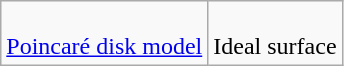<table class=wikitable>
<tr>
<td><br><a href='#'>Poincaré disk model</a></td>
<td><br>Ideal surface</td>
</tr>
</table>
